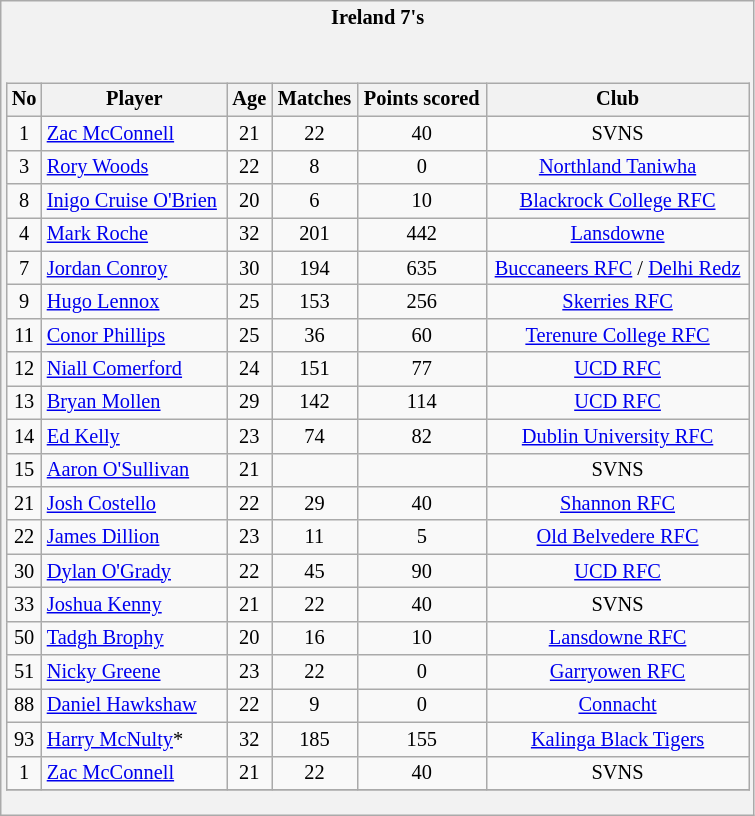<table class="wikitable" style="font-size:85%;">
<tr>
<th style="border: 0;"> Ireland 7's</th>
</tr>
<tr>
<td style="background: #f2f2f2; border: 0; text-align: center;"><br><table class="wikitable sortable" style="width:100%;">
<tr>
<th>No</th>
<th rowspan="">Player</th>
<th>Age</th>
<th rowspan="">Matches</th>
<th rowspan="">Points scored</th>
<th rowspan="">Club</th>
</tr>
<tr>
<td>1</td>
<td align="left"><a href='#'>Zac McConnell</a></td>
<td>21</td>
<td>22</td>
<td>40</td>
<td>SVNS</td>
</tr>
<tr>
<td>3</td>
<td align="left"><a href='#'>Rory Woods</a></td>
<td>22</td>
<td>8</td>
<td>0</td>
<td> <a href='#'>Northland Taniwha</a></td>
</tr>
<tr>
<td>8</td>
<td align="left"><a href='#'>Inigo Cruise O'Brien</a></td>
<td>20</td>
<td>6</td>
<td>10</td>
<td><a href='#'>Blackrock College RFC</a></td>
</tr>
<tr>
<td>4</td>
<td align="left"><a href='#'>Mark Roche</a></td>
<td>32</td>
<td>201</td>
<td>442</td>
<td><a href='#'>Lansdowne</a></td>
</tr>
<tr>
<td>7</td>
<td align="left"><a href='#'>Jordan Conroy</a></td>
<td>30</td>
<td>194</td>
<td>635</td>
<td><a href='#'>Buccaneers RFC</a> /  <a href='#'>Delhi Redz</a></td>
</tr>
<tr>
<td>9</td>
<td align="left"><a href='#'>Hugo Lennox</a></td>
<td>25</td>
<td>153</td>
<td>256</td>
<td><a href='#'>Skerries RFC</a></td>
</tr>
<tr>
<td>11</td>
<td align="left"><a href='#'>Conor Phillips</a></td>
<td>25</td>
<td>36</td>
<td>60</td>
<td><a href='#'>Terenure College RFC</a></td>
</tr>
<tr>
<td>12</td>
<td align="left"><a href='#'>Niall Comerford</a></td>
<td>24</td>
<td>151</td>
<td>77</td>
<td><a href='#'>UCD RFC</a></td>
</tr>
<tr>
<td>13</td>
<td align="left"><a href='#'>Bryan Mollen</a></td>
<td>29</td>
<td>142</td>
<td>114</td>
<td><a href='#'>UCD RFC</a></td>
</tr>
<tr>
<td>14</td>
<td align="left"><a href='#'>Ed Kelly</a></td>
<td>23</td>
<td>74</td>
<td>82</td>
<td><a href='#'>Dublin University RFC</a></td>
</tr>
<tr>
<td>15</td>
<td align="left"><a href='#'>Aaron O'Sullivan</a></td>
<td>21</td>
<td></td>
<td></td>
<td>SVNS</td>
</tr>
<tr>
<td>21</td>
<td align="left"><a href='#'>Josh Costello</a></td>
<td>22</td>
<td>29</td>
<td>40</td>
<td><a href='#'>Shannon RFC</a></td>
</tr>
<tr>
<td>22</td>
<td align="left"><a href='#'>James Dillion</a></td>
<td>23</td>
<td>11</td>
<td>5</td>
<td><a href='#'>Old Belvedere RFC</a></td>
</tr>
<tr>
<td>30</td>
<td align="left"><a href='#'>Dylan O'Grady</a></td>
<td>22</td>
<td>45</td>
<td>90</td>
<td><a href='#'>UCD RFC</a></td>
</tr>
<tr>
<td>33</td>
<td align="left"><a href='#'>Joshua Kenny</a></td>
<td>21</td>
<td>22</td>
<td>40</td>
<td>SVNS</td>
</tr>
<tr>
<td>50</td>
<td align="left"><a href='#'>Tadgh Brophy</a></td>
<td>20</td>
<td>16</td>
<td>10</td>
<td><a href='#'>Lansdowne RFC</a></td>
</tr>
<tr>
<td>51</td>
<td align="left"><a href='#'>Nicky Greene</a></td>
<td>23</td>
<td>22</td>
<td>0</td>
<td><a href='#'>Garryowen RFC</a></td>
</tr>
<tr>
<td>88</td>
<td align="left"><a href='#'>Daniel Hawkshaw</a></td>
<td>22</td>
<td>9</td>
<td>0</td>
<td><a href='#'>Connacht</a></td>
</tr>
<tr>
<td>93</td>
<td align="left"><a href='#'>Harry McNulty</a>*</td>
<td>32</td>
<td>185</td>
<td>155</td>
<td> <a href='#'>Kalinga Black Tigers</a></td>
</tr>
<tr>
<td>1</td>
<td align="left"><a href='#'>Zac McConnell</a></td>
<td>21</td>
<td>22</td>
<td>40</td>
<td>SVNS</td>
</tr>
<tr>
</tr>
</table>
</td>
</tr>
</table>
